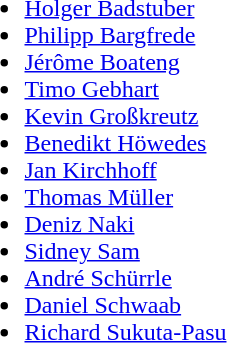<table>
<tr>
<td><strong></strong><br><ul><li><a href='#'>Holger Badstuber</a></li><li><a href='#'>Philipp Bargfrede</a></li><li><a href='#'>Jérôme Boateng</a></li><li><a href='#'>Timo Gebhart</a></li><li><a href='#'>Kevin Großkreutz</a></li><li><a href='#'>Benedikt Höwedes</a></li><li><a href='#'>Jan Kirchhoff</a></li><li><a href='#'>Thomas Müller</a></li><li><a href='#'>Deniz Naki</a></li><li><a href='#'>Sidney Sam</a></li><li><a href='#'>André Schürrle</a></li><li><a href='#'>Daniel Schwaab</a></li><li><a href='#'>Richard Sukuta-Pasu</a></li></ul></td>
</tr>
</table>
